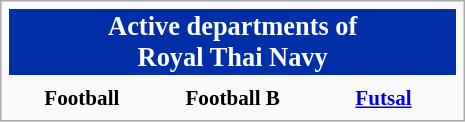<table class="infobox" style="font-size: 88%; width: 22em; text-align: center">
<tr>
<th colspan=3 style="font-size: 125%; background:#002FA7;color:white; text-align:center;">Active departments of<br>Royal Thai Navy</th>
</tr>
<tr>
<th width="33%" style="text-align:center;"></th>
<th style="text-align:center;"></th>
<th width="33%" style="text-align:center;"></th>
</tr>
<tr>
<th style="text-align:center;">Football</th>
<th style="text-align:center;">Football B</th>
<th style="text-align:center;"><a href='#'>Futsal</a></th>
</tr>
</table>
